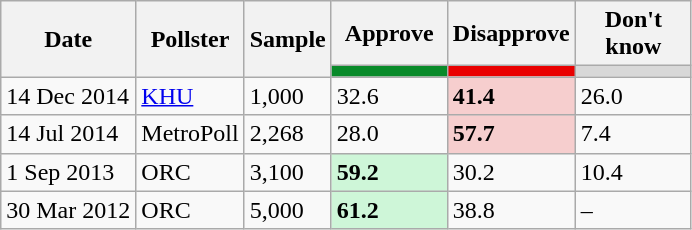<table class="wikitable sortable">
<tr>
<th rowspan="2">Date</th>
<th rowspan="2">Pollster</th>
<th rowspan="2">Sample</th>
<th style="width:70px;">Approve</th>
<th style="width:70px;">Disapprove</th>
<th style="width:70px;">Don't know</th>
</tr>
<tr>
<th style="background: #088A29" width:70px;"></th>
<th style="background: #E90000" width:70px;></th>
<th style="background: #d8d8d8" width:70px;></th>
</tr>
<tr>
<td>14 Dec 2014</td>
<td><a href='#'>KHU</a></td>
<td>1,000</td>
<td>32.6</td>
<td style="background: #F6CECE"><strong>41.4</strong></td>
<td>26.0</td>
</tr>
<tr>
<td>14 Jul 2014</td>
<td>MetroPoll</td>
<td>2,268</td>
<td>28.0</td>
<td style="background: #F6CECE"><strong>57.7</strong></td>
<td>7.4</td>
</tr>
<tr>
<td>1 Sep 2013</td>
<td>ORC</td>
<td>3,100</td>
<td style="background: #CEF6D8"><strong>59.2</strong></td>
<td>30.2</td>
<td>10.4</td>
</tr>
<tr>
<td>30 Mar 2012</td>
<td>ORC</td>
<td>5,000</td>
<td style="background: #CEF6D8"><strong>61.2</strong></td>
<td>38.8</td>
<td>–</td>
</tr>
</table>
